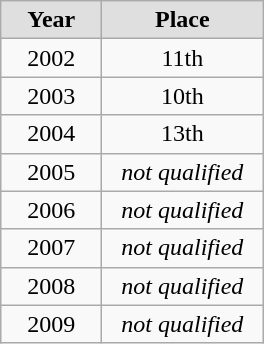<table class="wikitable">
<tr align="center" bgcolor="#dfdfdf">
<td width="60"><strong>Year</strong></td>
<td width="100"><strong>Place</strong></td>
</tr>
<tr align="center">
<td>2002</td>
<td>11th</td>
</tr>
<tr align="center">
<td>2003</td>
<td>10th</td>
</tr>
<tr align="center">
<td>2004</td>
<td>13th</td>
</tr>
<tr align="center">
<td>2005</td>
<td><em>not qualified</em></td>
</tr>
<tr align="center">
<td>2006</td>
<td><em>not qualified</em></td>
</tr>
<tr align="center">
<td>2007</td>
<td><em>not qualified</em></td>
</tr>
<tr align="center">
<td>2008</td>
<td><em>not qualified</em></td>
</tr>
<tr align="center">
<td>2009</td>
<td><em>not qualified</em></td>
</tr>
</table>
